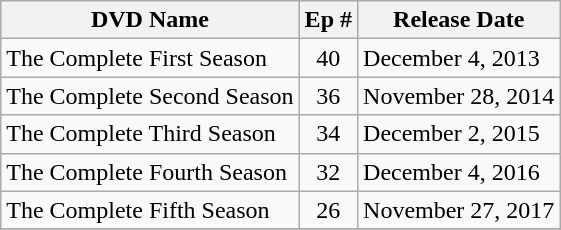<table class="wikitable">
<tr>
<th>DVD Name</th>
<th>Ep #</th>
<th>Release Date</th>
</tr>
<tr>
<td>The Complete First Season</td>
<td align="center">40</td>
<td>December 4, 2013</td>
</tr>
<tr>
<td>The Complete Second Season</td>
<td align="center">36</td>
<td>November 28, 2014</td>
</tr>
<tr>
<td>The Complete Third Season</td>
<td align="center">34</td>
<td>December 2, 2015</td>
</tr>
<tr>
<td>The Complete Fourth Season</td>
<td align="center">32</td>
<td>December 4, 2016</td>
</tr>
<tr>
<td>The Complete Fifth Season</td>
<td align="center">26</td>
<td>November 27, 2017</td>
</tr>
<tr>
</tr>
</table>
